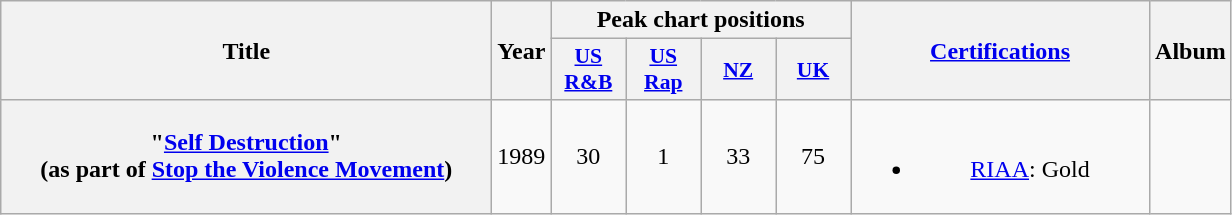<table class="wikitable plainrowheaders" style="text-align:center;">
<tr>
<th scope="col" rowspan="2" style="width:20em;">Title</th>
<th scope="col" rowspan="2">Year</th>
<th scope="col" colspan="4">Peak chart positions</th>
<th scope="col" rowspan="2" style="width:12em;"><a href='#'>Certifications</a></th>
<th scope="col" rowspan="2">Album</th>
</tr>
<tr>
<th scope="col" style="width:3em;font-size:90%;"><a href='#'>US R&B</a><br></th>
<th scope="col" style="width:3em;font-size:90%;"><a href='#'>US Rap</a><br></th>
<th scope="col" style="width:3em;font-size:90%;"><a href='#'>NZ</a><br></th>
<th scope="col" style="width:3em;font-size:90%;"><a href='#'>UK</a><br></th>
</tr>
<tr>
<th scope="row">"<a href='#'>Self Destruction</a>"<br><span>(as part of <a href='#'>Stop the Violence Movement</a>)</span></th>
<td>1989</td>
<td>30</td>
<td>1</td>
<td>33</td>
<td>75</td>
<td><br><ul><li><a href='#'>RIAA</a>: Gold</li></ul></td>
<td></td>
</tr>
</table>
